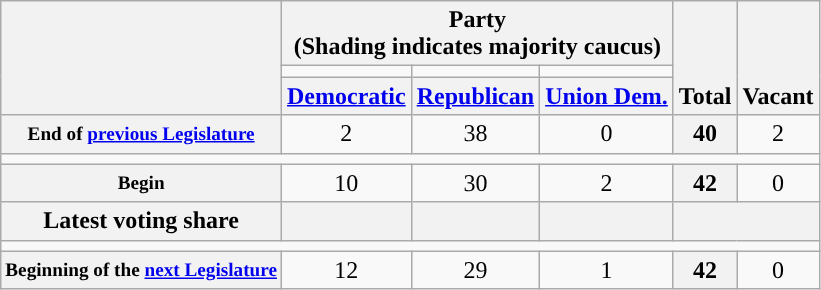<table class=wikitable style="text-align:center">
<tr style="vertical-align:bottom;">
<th rowspan=3></th>
<th colspan=3>Party <div>(Shading indicates majority caucus)</div></th>
<th rowspan=3>Total</th>
<th rowspan=3>Vacant</th>
</tr>
<tr style="height:5px">
<td style="background-color:"></td>
<td style="background-color:"></td>
<td style="background-color:"></td>
</tr>
<tr>
<th><a href='#'>Democratic</a></th>
<th><a href='#'>Republican</a></th>
<th><a href='#'>Union Dem.</a></th>
</tr>
<tr>
<th style="white-space:nowrap; font-size:80%;">End of <a href='#'>previous Legislature</a></th>
<td>2</td>
<td>38</td>
<td>0</td>
<th>40</th>
<td>2</td>
</tr>
<tr>
<td colspan=6></td>
</tr>
<tr>
<th style="font-size:80%">Begin</th>
<td>10</td>
<td>30</td>
<td>2</td>
<th>42</th>
<td>0</td>
</tr>
<tr>
<th>Latest voting share</th>
<th></th>
<th></th>
<th></th>
<th colspan=2></th>
</tr>
<tr>
<td colspan=6></td>
</tr>
<tr>
<th style="white-space:nowrap; font-size:80%;">Beginning of the <a href='#'>next Legislature</a></th>
<td>12</td>
<td>29</td>
<td>1</td>
<th>42</th>
<td>0</td>
</tr>
</table>
